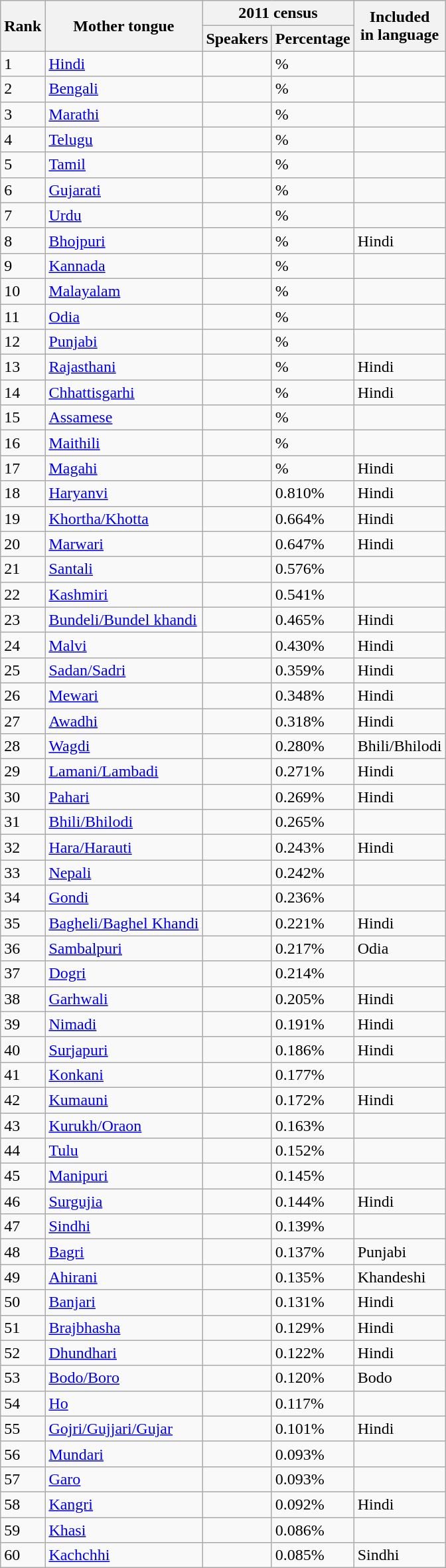<table class="wikitable sortable">
<tr>
<th rowspan=2>Rank</th>
<th rowspan=2>Mother tongue</th>
<th colspan=2>2011 census</th>
<th rowspan=2>Included<br>in language</th>
</tr>
<tr>
<th>Speakers</th>
<th>Percentage</th>
</tr>
<tr>
<td>1</td>
<td><a href='#'>Hindi</a></td>
<td></td>
<td>%</td>
<td></td>
</tr>
<tr>
<td>2</td>
<td><a href='#'>Bengali</a></td>
<td></td>
<td>%</td>
<td></td>
</tr>
<tr>
<td>3</td>
<td><a href='#'>Marathi</a></td>
<td></td>
<td>%</td>
<td></td>
</tr>
<tr>
<td>4</td>
<td><a href='#'>Telugu</a></td>
<td></td>
<td>%</td>
<td></td>
</tr>
<tr>
<td>5</td>
<td><a href='#'>Tamil</a></td>
<td></td>
<td>%</td>
<td></td>
</tr>
<tr>
<td>6</td>
<td><a href='#'>Gujarati</a></td>
<td></td>
<td>%</td>
<td></td>
</tr>
<tr>
<td>7</td>
<td><a href='#'>Urdu</a></td>
<td></td>
<td>%</td>
<td></td>
</tr>
<tr>
<td>8</td>
<td><a href='#'>Bhojpuri</a></td>
<td></td>
<td>%</td>
<td>Hindi</td>
</tr>
<tr>
<td>9</td>
<td><a href='#'>Kannada</a></td>
<td></td>
<td>%</td>
<td></td>
</tr>
<tr>
<td>10</td>
<td><a href='#'>Malayalam</a></td>
<td></td>
<td>%</td>
<td></td>
</tr>
<tr>
<td>11</td>
<td><a href='#'>Odia</a></td>
<td></td>
<td>%</td>
<td></td>
</tr>
<tr>
<td>12</td>
<td><a href='#'>Punjabi</a></td>
<td></td>
<td>%</td>
<td></td>
</tr>
<tr>
<td>13</td>
<td><a href='#'>Rajasthani</a></td>
<td></td>
<td>%</td>
<td>Hindi</td>
</tr>
<tr>
<td>14</td>
<td><a href='#'>Chhattisgarhi</a></td>
<td></td>
<td>%</td>
<td>Hindi</td>
</tr>
<tr>
<td>15</td>
<td><a href='#'>Assamese</a></td>
<td></td>
<td>%</td>
<td></td>
</tr>
<tr>
<td>16</td>
<td><a href='#'>Maithili</a></td>
<td></td>
<td>%</td>
<td></td>
</tr>
<tr>
<td>17</td>
<td><a href='#'>Magahi</a></td>
<td></td>
<td>%</td>
<td>Hindi</td>
</tr>
<tr>
<td>18</td>
<td><a href='#'>Haryanvi</a></td>
<td></td>
<td>0.810%</td>
<td>Hindi</td>
</tr>
<tr>
<td>19</td>
<td><a href='#'>Khortha/Khotta</a></td>
<td></td>
<td>0.664%</td>
<td>Hindi</td>
</tr>
<tr>
<td>20</td>
<td><a href='#'>Marwari</a></td>
<td></td>
<td>0.647%</td>
<td>Hindi</td>
</tr>
<tr>
<td>21</td>
<td><a href='#'>Santali</a></td>
<td></td>
<td>0.576%</td>
<td></td>
</tr>
<tr>
<td>22</td>
<td><a href='#'>Kashmiri</a></td>
<td></td>
<td>0.541%</td>
<td></td>
</tr>
<tr>
<td>23</td>
<td><a href='#'>Bundeli/Bundel khandi</a></td>
<td></td>
<td>0.465%</td>
<td>Hindi</td>
</tr>
<tr>
<td>24</td>
<td><a href='#'>Malvi</a></td>
<td></td>
<td>0.430%</td>
<td>Hindi</td>
</tr>
<tr>
<td>25</td>
<td><a href='#'>Sadan/Sadri</a></td>
<td></td>
<td>0.359%</td>
<td>Hindi</td>
</tr>
<tr>
<td>26</td>
<td><a href='#'>Mewari</a></td>
<td></td>
<td>0.348%</td>
<td>Hindi</td>
</tr>
<tr>
<td>27</td>
<td><a href='#'>Awadhi</a></td>
<td></td>
<td>0.318%</td>
<td>Hindi</td>
</tr>
<tr>
<td>28</td>
<td><a href='#'>Wagdi</a></td>
<td></td>
<td>0.280%</td>
<td>Bhili/Bhilodi</td>
</tr>
<tr>
<td>29</td>
<td><a href='#'>Lamani/Lambadi</a></td>
<td></td>
<td>0.271%</td>
<td>Hindi</td>
</tr>
<tr>
<td>30</td>
<td><a href='#'>Pahari</a></td>
<td></td>
<td>0.269%</td>
<td>Hindi</td>
</tr>
<tr>
<td>31</td>
<td><a href='#'>Bhili/Bhilodi</a></td>
<td></td>
<td>0.265%</td>
<td></td>
</tr>
<tr>
<td>32</td>
<td><a href='#'>Hara/Harauti</a></td>
<td></td>
<td>0.243%</td>
<td>Hindi</td>
</tr>
<tr>
<td>33</td>
<td><a href='#'>Nepali</a></td>
<td></td>
<td>0.242%</td>
<td></td>
</tr>
<tr>
<td>34</td>
<td><a href='#'>Gondi</a></td>
<td></td>
<td>0.236%</td>
<td></td>
</tr>
<tr>
<td>35</td>
<td><a href='#'>Bagheli/Baghel Khandi</a></td>
<td></td>
<td>0.221%</td>
<td>Hindi</td>
</tr>
<tr>
<td>36</td>
<td><a href='#'>Sambalpuri</a></td>
<td></td>
<td>0.217%</td>
<td>Odia</td>
</tr>
<tr>
<td>37</td>
<td><a href='#'>Dogri</a></td>
<td></td>
<td>0.214%</td>
<td></td>
</tr>
<tr>
<td>38</td>
<td><a href='#'>Garhwali</a></td>
<td></td>
<td>0.205%</td>
<td>Hindi</td>
</tr>
<tr>
<td>39</td>
<td><a href='#'>Nimadi</a></td>
<td></td>
<td>0.191%</td>
<td>Hindi</td>
</tr>
<tr>
<td>40</td>
<td><a href='#'>Surjapuri</a></td>
<td></td>
<td>0.186%</td>
<td>Hindi</td>
</tr>
<tr>
<td>41</td>
<td><a href='#'>Konkani</a></td>
<td></td>
<td>0.177%</td>
<td></td>
</tr>
<tr>
<td>42</td>
<td><a href='#'>Kumauni</a></td>
<td></td>
<td>0.172%</td>
<td>Hindi</td>
</tr>
<tr>
<td>43</td>
<td><a href='#'>Kurukh/Oraon</a></td>
<td></td>
<td>0.163%</td>
<td></td>
</tr>
<tr>
<td>44</td>
<td><a href='#'>Tulu</a></td>
<td></td>
<td>0.152%</td>
<td></td>
</tr>
<tr>
<td>45</td>
<td><a href='#'>Manipuri</a></td>
<td></td>
<td>0.145%</td>
<td></td>
</tr>
<tr>
<td>46</td>
<td><a href='#'>Surgujia</a></td>
<td></td>
<td>0.144%</td>
<td>Hindi</td>
</tr>
<tr>
<td>47</td>
<td><a href='#'>Sindhi</a></td>
<td></td>
<td>0.139%</td>
<td></td>
</tr>
<tr>
<td>48</td>
<td><a href='#'>Bagri</a></td>
<td></td>
<td>0.137%</td>
<td>Punjabi</td>
</tr>
<tr>
<td>49</td>
<td><a href='#'>Ahirani</a></td>
<td></td>
<td>0.135%</td>
<td>Khandeshi</td>
</tr>
<tr>
<td>50</td>
<td><a href='#'>Banjari</a></td>
<td></td>
<td>0.131%</td>
<td>Hindi</td>
</tr>
<tr>
<td>51</td>
<td><a href='#'>Brajbhasha</a></td>
<td></td>
<td>0.129%</td>
<td>Hindi</td>
</tr>
<tr>
<td>52</td>
<td><a href='#'>Dhundhari</a></td>
<td></td>
<td>0.122%</td>
<td>Hindi</td>
</tr>
<tr>
<td>53</td>
<td><a href='#'>Bodo/Boro</a></td>
<td></td>
<td>0.120%</td>
<td>Bodo</td>
</tr>
<tr>
<td>54</td>
<td><a href='#'>Ho</a></td>
<td></td>
<td>0.117%</td>
<td></td>
</tr>
<tr>
<td>55</td>
<td><a href='#'>Gojri/Gujjari/Gujar</a></td>
<td></td>
<td>0.101%</td>
<td>Hindi</td>
</tr>
<tr>
<td>56</td>
<td><a href='#'>Mundari</a></td>
<td></td>
<td>0.093%</td>
<td></td>
</tr>
<tr>
<td>57</td>
<td><a href='#'>Garo</a></td>
<td></td>
<td>0.093%</td>
<td></td>
</tr>
<tr>
<td>58</td>
<td><a href='#'>Kangri</a></td>
<td></td>
<td>0.092%</td>
<td>Hindi</td>
</tr>
<tr>
<td>59</td>
<td><a href='#'>Khasi</a></td>
<td></td>
<td>0.086%</td>
<td></td>
</tr>
<tr>
<td>60</td>
<td><a href='#'>Kachchhi</a></td>
<td></td>
<td>0.085%</td>
<td>Sindhi</td>
</tr>
</table>
